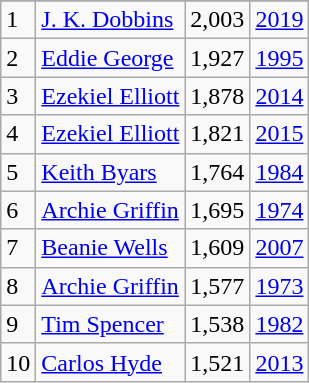<table class="wikitable">
<tr>
</tr>
<tr>
<td>1</td>
<td><a href='#'>J. K. Dobbins</a></td>
<td>2,003</td>
<td><a href='#'>2019</a></td>
</tr>
<tr>
<td>2</td>
<td><a href='#'>Eddie George</a></td>
<td>1,927</td>
<td><a href='#'>1995</a></td>
</tr>
<tr>
<td>3</td>
<td><a href='#'>Ezekiel Elliott</a></td>
<td>1,878</td>
<td><a href='#'>2014</a></td>
</tr>
<tr>
<td>4</td>
<td><a href='#'>Ezekiel Elliott</a></td>
<td>1,821</td>
<td><a href='#'>2015</a></td>
</tr>
<tr>
<td>5</td>
<td><a href='#'>Keith Byars</a></td>
<td>1,764</td>
<td><a href='#'>1984</a></td>
</tr>
<tr>
<td>6</td>
<td><a href='#'>Archie Griffin</a></td>
<td>1,695</td>
<td><a href='#'>1974</a></td>
</tr>
<tr>
<td>7</td>
<td><a href='#'>Beanie Wells</a></td>
<td>1,609</td>
<td><a href='#'>2007</a></td>
</tr>
<tr>
<td>8</td>
<td><a href='#'>Archie Griffin</a></td>
<td>1,577</td>
<td><a href='#'>1973</a></td>
</tr>
<tr>
<td>9</td>
<td><a href='#'>Tim Spencer</a></td>
<td>1,538</td>
<td><a href='#'>1982</a></td>
</tr>
<tr>
<td>10</td>
<td><a href='#'>Carlos Hyde</a></td>
<td>1,521</td>
<td><a href='#'>2013</a></td>
</tr>
</table>
